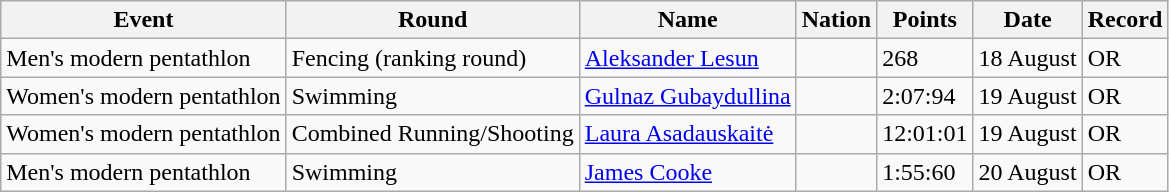<table class="wikitable">
<tr>
<th>Event</th>
<th>Round</th>
<th>Name</th>
<th>Nation</th>
<th>Points</th>
<th>Date</th>
<th>Record</th>
</tr>
<tr>
<td>Men's modern pentathlon</td>
<td>Fencing (ranking round)</td>
<td><a href='#'>Aleksander Lesun</a></td>
<td></td>
<td>268</td>
<td>18 August</td>
<td>OR</td>
</tr>
<tr>
<td>Women's modern pentathlon</td>
<td>Swimming</td>
<td><a href='#'>Gulnaz Gubaydullina</a></td>
<td></td>
<td>2:07:94</td>
<td>19 August</td>
<td>OR</td>
</tr>
<tr>
<td>Women's modern pentathlon</td>
<td>Combined Running/Shooting</td>
<td><a href='#'>Laura Asadauskaitė</a></td>
<td></td>
<td>12:01:01</td>
<td>19 August</td>
<td>OR</td>
</tr>
<tr>
<td>Men's modern pentathlon</td>
<td>Swimming</td>
<td><a href='#'>James Cooke</a></td>
<td></td>
<td>1:55:60</td>
<td>20 August</td>
<td>OR</td>
</tr>
</table>
